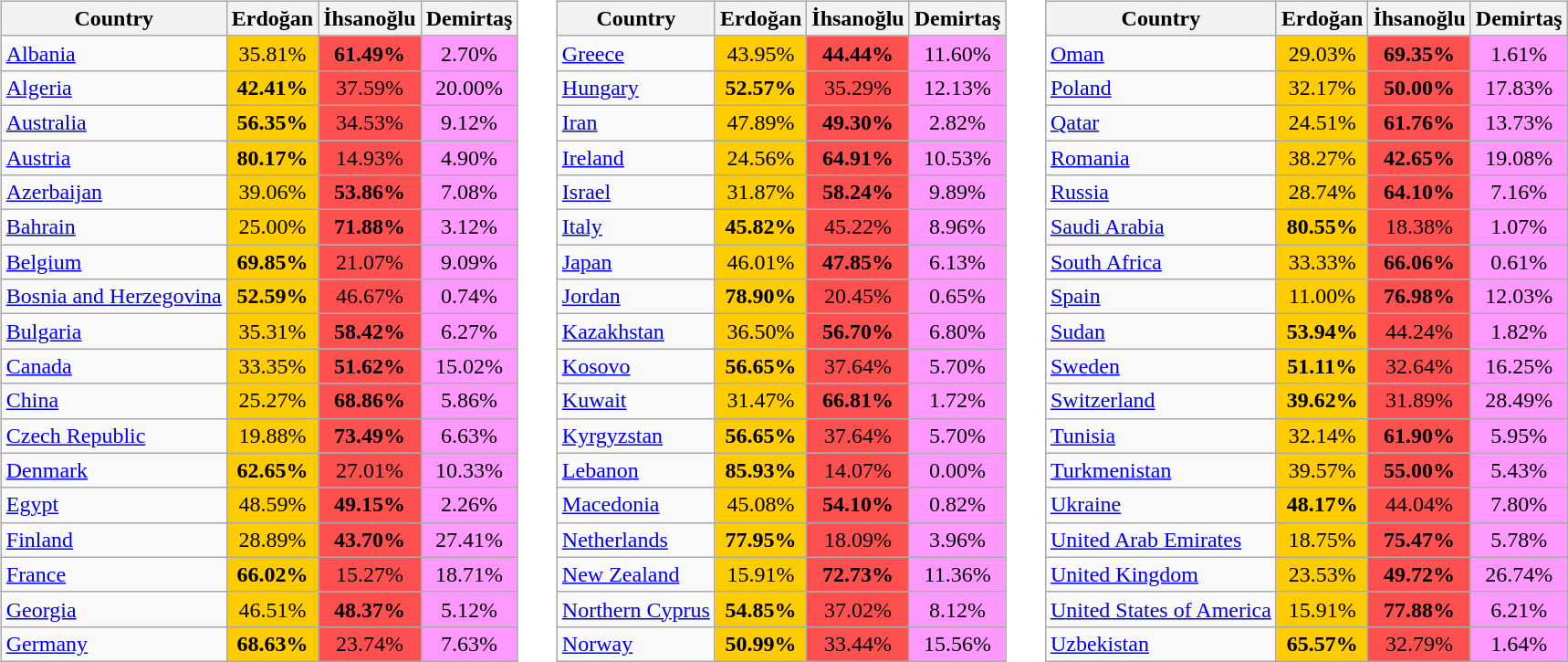<table>
<tr>
<td style="vertical-align:top"><br><table class="wikitable">
<tr>
<th>Country</th>
<th>Erdoğan</th>
<th>İhsanoğlu</th>
<th>Demirtaş</th>
</tr>
<tr>
<td><a href='#'>Albania</a></td>
<td style="background:#fc0; text-align:center;">35.81%</td>
<td style="background:#FF5050; text-align:center;"><strong>61.49%</strong></td>
<td style="background:#f9f; text-align:center;">2.70%</td>
</tr>
<tr>
<td><a href='#'>Algeria</a></td>
<td style="background:#fc0; text-align:center;"><strong>42.41%</strong></td>
<td style="background:#FF5050; text-align:center;">37.59%</td>
<td style="background:#f9f; text-align:center;">20.00%</td>
</tr>
<tr>
<td><a href='#'>Australia</a></td>
<td style="background:#fc0; text-align:center;"><strong>56.35%</strong></td>
<td style="background:#FF5050; text-align:center;">34.53%</td>
<td style="background:#f9f; text-align:center;">9.12%</td>
</tr>
<tr>
<td><a href='#'>Austria</a></td>
<td style="background:#fc0; text-align:center;"><strong>80.17%</strong></td>
<td style="background:#FF5050; text-align:center;">14.93%</td>
<td style="background:#f9f; text-align:center;">4.90%</td>
</tr>
<tr>
<td><a href='#'>Azerbaijan</a></td>
<td style="background:#fc0; text-align:center;">39.06%</td>
<td style="background:#FF5050; text-align:center;"><strong>53.86%</strong></td>
<td style="background:#f9f; text-align:center;">7.08%</td>
</tr>
<tr>
<td><a href='#'>Bahrain</a></td>
<td style="background:#fc0; text-align:center;">25.00%</td>
<td style="background:#FF5050; text-align:center;"><strong>71.88%</strong></td>
<td style="background:#f9f; text-align:center;">3.12%</td>
</tr>
<tr>
<td><a href='#'>Belgium</a></td>
<td style="background:#fc0; text-align:center;"><strong>69.85%</strong></td>
<td style="background:#FF5050; text-align:center;">21.07%</td>
<td style="background:#f9f; text-align:center;">9.09%</td>
</tr>
<tr>
<td><a href='#'>Bosnia and Herzegovina</a></td>
<td style="background:#fc0; text-align:center;"><strong>52.59%</strong></td>
<td style="background:#FF5050; text-align:center;">46.67%</td>
<td style="background:#f9f; text-align:center;">0.74%</td>
</tr>
<tr>
<td><a href='#'>Bulgaria</a></td>
<td style="background:#fc0; text-align:center;">35.31%</td>
<td style="background:#FF5050; text-align:center;"><strong>58.42%</strong></td>
<td style="background:#f9f; text-align:center;">6.27%</td>
</tr>
<tr>
<td><a href='#'>Canada</a></td>
<td style="background:#fc0; text-align:center;">33.35%</td>
<td style="background:#FF5050; text-align:center;"><strong>51.62%</strong></td>
<td style="background:#f9f; text-align:center;">15.02%</td>
</tr>
<tr>
<td><a href='#'>China</a></td>
<td style="background:#fc0; text-align:center;">25.27%</td>
<td style="background:#FF5050; text-align:center;"><strong>68.86%</strong></td>
<td style="background:#f9f; text-align:center;">5.86%</td>
</tr>
<tr>
<td><a href='#'>Czech Republic</a></td>
<td style="background:#fc0; text-align:center;">19.88%</td>
<td style="background:#FF5050; text-align:center;"><strong>73.49%</strong></td>
<td style="background:#f9f; text-align:center;">6.63%</td>
</tr>
<tr>
<td><a href='#'>Denmark</a></td>
<td style="background:#fc0; text-align:center;"><strong>62.65%</strong></td>
<td style="background:#FF5050; text-align:center;">27.01%</td>
<td style="background:#f9f; text-align:center;">10.33%</td>
</tr>
<tr>
<td><a href='#'>Egypt</a></td>
<td style="background:#fc0; text-align:center;">48.59%</td>
<td style="background:#FF5050; text-align:center;"><strong>49.15%</strong></td>
<td style="background:#f9f; text-align:center;">2.26%</td>
</tr>
<tr>
<td><a href='#'>Finland</a></td>
<td style="background:#fc0; text-align:center;">28.89%</td>
<td style="background:#FF5050; text-align:center;"><strong>43.70%</strong></td>
<td style="background:#f9f; text-align:center;">27.41%</td>
</tr>
<tr>
<td><a href='#'>France</a></td>
<td style="background:#fc0; text-align:center;"><strong>66.02%</strong></td>
<td style="background:#FF5050; text-align:center;">15.27%</td>
<td style="background:#f9f; text-align:center;">18.71%</td>
</tr>
<tr>
<td><a href='#'>Georgia</a></td>
<td style="background:#fc0; text-align:center;">46.51%</td>
<td style="background:#FF5050; text-align:center;"><strong>48.37%</strong></td>
<td style="background:#f9f; text-align:center;">5.12%</td>
</tr>
<tr>
<td><a href='#'>Germany</a></td>
<td style="background:#fc0; text-align:center;"><strong>68.63%</strong></td>
<td style="background:#FF5050; text-align:center;">23.74%</td>
<td style="background:#f9f; text-align:center;">7.63%</td>
</tr>
</table>
</td>
<td colwidth=2em> </td>
<td style="vertical-align:top"><br><table class="wikitable">
<tr>
<th>Country</th>
<th>Erdoğan</th>
<th>İhsanoğlu</th>
<th>Demirtaş</th>
</tr>
<tr>
<td><a href='#'>Greece</a></td>
<td style="background:#fc0; text-align:center;">43.95%</td>
<td style="background:#FF5050; text-align:center;"><strong>44.44%</strong></td>
<td style="background:#f9f; text-align:center;">11.60%</td>
</tr>
<tr>
<td><a href='#'>Hungary</a></td>
<td style="background:#fc0; text-align:center;"><strong>52.57%</strong></td>
<td style="background:#FF5050; text-align:center;">35.29%</td>
<td style="background:#f9f; text-align:center;">12.13%</td>
</tr>
<tr>
<td><a href='#'>Iran</a></td>
<td style="background:#fc0; text-align:center;">47.89%</td>
<td style="background:#FF5050; text-align:center;"><strong>49.30%</strong></td>
<td style="background:#f9f; text-align:center;">2.82%</td>
</tr>
<tr>
<td><a href='#'>Ireland</a></td>
<td style="background:#fc0; text-align:center;">24.56%</td>
<td style="background:#FF5050; text-align:center;"><strong>64.91%</strong></td>
<td style="background:#f9f; text-align:center;">10.53%</td>
</tr>
<tr>
<td><a href='#'>Israel</a></td>
<td style="background:#fc0; text-align:center;">31.87%</td>
<td style="background:#FF5050; text-align:center;"><strong>58.24%</strong></td>
<td style="background:#f9f; text-align:center;">9.89%</td>
</tr>
<tr>
<td><a href='#'>Italy</a></td>
<td style="background:#fc0; text-align:center;"><strong>45.82%</strong></td>
<td style="background:#FF5050; text-align:center;">45.22%</td>
<td style="background:#f9f; text-align:center;">8.96%</td>
</tr>
<tr>
<td><a href='#'>Japan</a></td>
<td style="background:#fc0; text-align:center;">46.01%</td>
<td style="background:#FF5050; text-align:center;"><strong>47.85%</strong></td>
<td style="background:#f9f; text-align:center;">6.13%</td>
</tr>
<tr>
<td><a href='#'>Jordan</a></td>
<td style="background:#fc0; text-align:center;"><strong>78.90%</strong></td>
<td style="background:#FF5050; text-align:center;">20.45%</td>
<td style="background:#f9f; text-align:center;">0.65%</td>
</tr>
<tr>
<td><a href='#'>Kazakhstan</a></td>
<td style="background:#fc0; text-align:center;">36.50%</td>
<td style="background:#FF5050; text-align:center;"><strong>56.70%</strong></td>
<td style="background:#f9f; text-align:center;">6.80%</td>
</tr>
<tr>
<td><a href='#'>Kosovo</a></td>
<td style="background:#fc0; text-align:center;"><strong>56.65%</strong></td>
<td style="background:#FF5050; text-align:center;">37.64%</td>
<td style="background:#f9f; text-align:center;">5.70%</td>
</tr>
<tr>
<td><a href='#'>Kuwait</a></td>
<td style="background:#fc0; text-align:center;">31.47%</td>
<td style="background:#FF5050; text-align:center;"><strong>66.81%</strong></td>
<td style="background:#f9f; text-align:center;">1.72%</td>
</tr>
<tr>
<td><a href='#'>Kyrgyzstan</a></td>
<td style="background:#fc0; text-align:center;"><strong>56.65%</strong></td>
<td style="background:#FF5050; text-align:center;">37.64%</td>
<td style="background:#f9f; text-align:center;">5.70%</td>
</tr>
<tr>
<td><a href='#'>Lebanon</a></td>
<td style="background:#fc0; text-align:center;"><strong>85.93%</strong></td>
<td style="background:#FF5050; text-align:center;">14.07%</td>
<td style="background:#f9f; text-align:center;">0.00%</td>
</tr>
<tr>
<td><a href='#'>Macedonia</a></td>
<td style="background:#fc0; text-align:center;">45.08%</td>
<td style="background:#FF5050; text-align:center;"><strong>54.10%</strong></td>
<td style="background:#f9f; text-align:center;">0.82%</td>
</tr>
<tr>
<td><a href='#'>Netherlands</a></td>
<td style="background:#fc0; text-align:center;"><strong>77.95%</strong></td>
<td style="background:#FF5050; text-align:center;">18.09%</td>
<td style="background:#f9f; text-align:center;">3.96%</td>
</tr>
<tr>
<td><a href='#'>New Zealand</a></td>
<td style="background:#fc0; text-align:center;">15.91%</td>
<td style="background:#FF5050; text-align:center;"><strong>72.73%</strong></td>
<td style="background:#f9f; text-align:center;">11.36%</td>
</tr>
<tr>
<td><a href='#'>Northern Cyprus</a></td>
<td style="background:#fc0; text-align:center;"><strong>54.85%</strong></td>
<td style="background:#FF5050; text-align:center;">37.02%</td>
<td style="background:#f9f; text-align:center;">8.12%</td>
</tr>
<tr>
<td><a href='#'>Norway</a></td>
<td style="background:#fc0; text-align:center;"><strong>50.99%</strong></td>
<td style="background:#FF5050; text-align:center;">33.44%</td>
<td style="background:#f9f; text-align:center;">15.56%</td>
</tr>
</table>
</td>
<td colwidth=2em> </td>
<td style="vertical-align:top"><br><table class="wikitable">
<tr>
<th>Country</th>
<th>Erdoğan</th>
<th>İhsanoğlu</th>
<th>Demirtaş</th>
</tr>
<tr>
<td><a href='#'>Oman</a></td>
<td style="background:#fc0; text-align:center;">29.03%</td>
<td style="background:#FF5050; text-align:center;"><strong>69.35%</strong></td>
<td style="background:#f9f; text-align:center;">1.61%</td>
</tr>
<tr>
<td><a href='#'>Poland</a></td>
<td style="background:#fc0; text-align:center;">32.17%</td>
<td style="background:#FF5050; text-align:center;"><strong>50.00%</strong></td>
<td style="background:#f9f; text-align:center;">17.83%</td>
</tr>
<tr>
<td><a href='#'>Qatar</a></td>
<td style="background:#fc0; text-align:center;">24.51%</td>
<td style="background:#FF5050; text-align:center;"><strong>61.76%</strong></td>
<td style="background:#f9f; text-align:center;">13.73%</td>
</tr>
<tr>
<td><a href='#'>Romania</a></td>
<td style="background:#fc0; text-align:center;">38.27%</td>
<td style="background:#FF5050; text-align:center;"><strong>42.65%</strong></td>
<td style="background:#f9f; text-align:center;">19.08%</td>
</tr>
<tr>
<td><a href='#'>Russia</a></td>
<td style="background:#fc0; text-align:center;">28.74%</td>
<td style="background:#FF5050; text-align:center;"><strong>64.10%</strong></td>
<td style="background:#f9f; text-align:center;">7.16%</td>
</tr>
<tr>
<td><a href='#'>Saudi Arabia</a></td>
<td style="background:#fc0; text-align:center;"><strong>80.55%</strong></td>
<td style="background:#FF5050; text-align:center;">18.38%</td>
<td style="background:#f9f; text-align:center;">1.07%</td>
</tr>
<tr>
<td><a href='#'>South Africa</a></td>
<td style="background:#fc0; text-align:center;">33.33%</td>
<td style="background:#FF5050; text-align:center;"><strong>66.06%</strong></td>
<td style="background:#f9f; text-align:center;">0.61%</td>
</tr>
<tr>
<td><a href='#'>Spain</a></td>
<td style="background:#fc0; text-align:center;">11.00%</td>
<td style="background:#FF5050; text-align:center;"><strong>76.98%</strong></td>
<td style="background:#f9f; text-align:center;">12.03%</td>
</tr>
<tr>
<td><a href='#'>Sudan</a></td>
<td style="background:#fc0; text-align:center;"><strong>53.94%</strong></td>
<td style="background:#FF5050; text-align:center;">44.24%</td>
<td style="background:#f9f; text-align:center;">1.82%</td>
</tr>
<tr>
<td><a href='#'>Sweden</a></td>
<td style="background:#fc0; text-align:center;"><strong>51.11%</strong></td>
<td style="background:#FF5050; text-align:center;">32.64%</td>
<td style="background:#f9f; text-align:center;">16.25%</td>
</tr>
<tr>
<td><a href='#'>Switzerland</a></td>
<td style="background:#fc0; text-align:center;"><strong>39.62%</strong></td>
<td style="background:#FF5050; text-align:center;">31.89%</td>
<td style="background:#f9f; text-align:center;">28.49%</td>
</tr>
<tr>
<td><a href='#'>Tunisia</a></td>
<td style="background:#fc0; text-align:center;">32.14%</td>
<td style="background:#FF5050; text-align:center;"><strong>61.90%</strong></td>
<td style="background:#f9f; text-align:center;">5.95%</td>
</tr>
<tr>
<td><a href='#'>Turkmenistan</a></td>
<td style="background:#fc0; text-align:center;">39.57%</td>
<td style="background:#FF5050; text-align:center;"><strong>55.00%</strong></td>
<td style="background:#f9f; text-align:center;">5.43%</td>
</tr>
<tr>
<td><a href='#'>Ukraine</a></td>
<td style="background:#fc0; text-align:center;"><strong>48.17%</strong></td>
<td style="background:#FF5050; text-align:center;">44.04%</td>
<td style="background:#f9f; text-align:center;">7.80%</td>
</tr>
<tr>
<td><a href='#'>United Arab Emirates</a></td>
<td style="background:#fc0; text-align:center;">18.75%</td>
<td style="background:#FF5050; text-align:center;"><strong>75.47%</strong></td>
<td style="background:#f9f; text-align:center;">5.78%</td>
</tr>
<tr>
<td><a href='#'>United Kingdom</a></td>
<td style="background:#fc0; text-align:center;">23.53%</td>
<td style="background:#FF5050; text-align:center;"><strong>49.72%</strong></td>
<td style="background:#f9f; text-align:center;">26.74%</td>
</tr>
<tr>
<td><a href='#'>United States of America</a></td>
<td style="background:#fc0; text-align:center;">15.91%</td>
<td style="background:#FF5050; text-align:center;"><strong>77.88%</strong></td>
<td style="background:#f9f; text-align:center;">6.21%</td>
</tr>
<tr>
<td><a href='#'>Uzbekistan</a></td>
<td style="background:#fc0; text-align:center;"><strong>65.57%</strong></td>
<td style="background:#FF5050; text-align:center;">32.79%</td>
<td style="background:#f9f; text-align:center;">1.64%</td>
</tr>
</table>
</td>
</tr>
</table>
